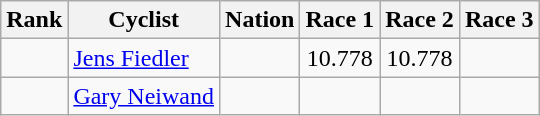<table class="wikitable sortable" style="text-align:center">
<tr>
<th>Rank</th>
<th>Cyclist</th>
<th>Nation</th>
<th>Race 1</th>
<th>Race 2</th>
<th>Race 3</th>
</tr>
<tr>
<td></td>
<td align=left><a href='#'>Jens Fiedler</a></td>
<td align=left></td>
<td>10.778</td>
<td>10.778</td>
<td></td>
</tr>
<tr>
<td></td>
<td align=left><a href='#'>Gary Neiwand</a></td>
<td align=left></td>
<td></td>
<td></td>
<td></td>
</tr>
</table>
